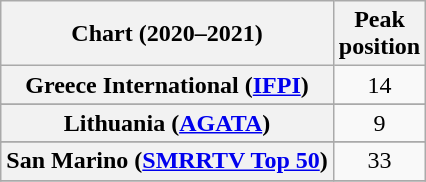<table class="wikitable sortable plainrowheaders" style="text-align:center;">
<tr>
<th>Chart (2020–2021)</th>
<th>Peak<br>position</th>
</tr>
<tr>
<th scope="row">Greece International (<a href='#'>IFPI</a>)</th>
<td>14</td>
</tr>
<tr>
</tr>
<tr>
<th scope="row">Lithuania (<a href='#'>AGATA</a>)</th>
<td>9</td>
</tr>
<tr>
</tr>
<tr>
<th scope="row">San Marino (<a href='#'>SMRRTV Top 50</a>)</th>
<td>33</td>
</tr>
<tr>
</tr>
</table>
